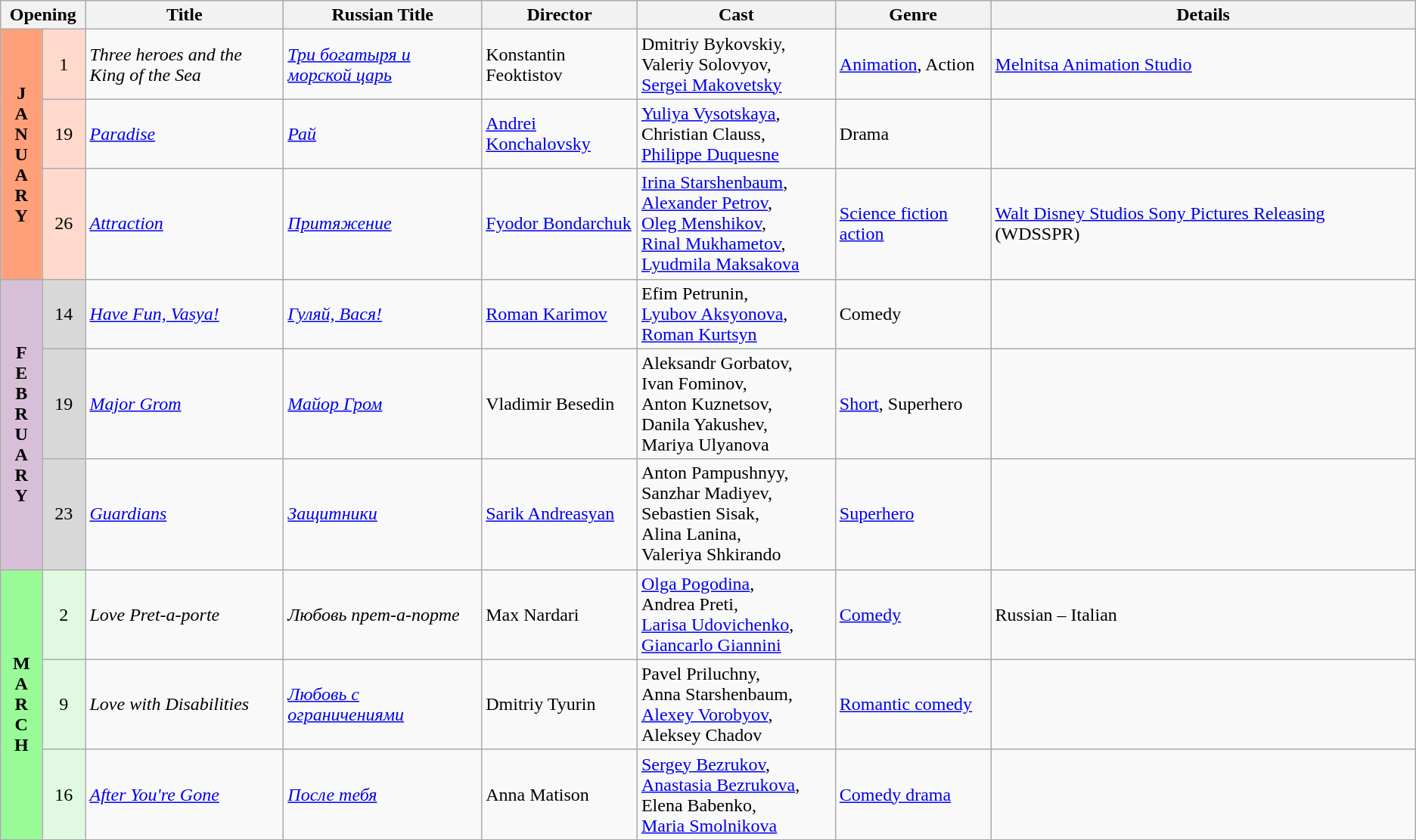<table class="wikitable">
<tr>
<th style="width:6%;" colspan="2">Opening</th>
<th style="width:14%;">Title</th>
<th style="width:14%;">Russian Title</th>
<th style="width:11%;">Director</th>
<th style="width:14%;">Cast</th>
<th style="width:11%;">Genre</th>
<th>Details</th>
</tr>
<tr>
<th rowspan="3" align="center" style="background:#ffa07a; textcolor:#000;">J<br>A<br>N<br>U<br>A<br>R<br>Y</th>
<td align="center" style="background:#ffdacc;">1</td>
<td><em>Three heroes and the King of the Sea</em></td>
<td><em><a href='#'>Три богатыря и морской царь</a></em></td>
<td>Konstantin Feoktistov</td>
<td>Dmitriy Bykovskiy,<br> Valeriy Solovyov,<br> <a href='#'>Sergei Makovetsky</a></td>
<td><a href='#'>Animation</a>, Action</td>
<td><a href='#'>Melnitsa Animation Studio</a></td>
</tr>
<tr>
<td align="center" style="background:#ffdacc;">19</td>
<td><em><a href='#'>Paradise</a></em></td>
<td><em><a href='#'>Рай</a></em></td>
<td><a href='#'>Andrei Konchalovsky</a></td>
<td><a href='#'>Yuliya Vysotskaya</a>,<br> Christian Clauss,<br> <a href='#'>Philippe Duquesne</a></td>
<td>Drama</td>
<td></td>
</tr>
<tr>
<td align="center" style="background:#ffdacc;">26</td>
<td><em><a href='#'>Attraction</a></em></td>
<td><em><a href='#'>Притяжение</a></em></td>
<td><a href='#'>Fyodor Bondarchuk</a></td>
<td><a href='#'>Irina Starshenbaum</a>,<br> <a href='#'>Alexander Petrov</a>,<br> <a href='#'>Oleg Menshikov</a>,<br> <a href='#'>Rinal Mukhametov</a>,<br> <a href='#'>Lyudmila Maksakova</a></td>
<td><a href='#'>Science fiction action</a></td>
<td><a href='#'>Walt Disney Studios Sony Pictures Releasing</a> (WDSSPR)</td>
</tr>
<tr>
<th rowspan="3" align="center" style="background:thistle; textcolor:#000;">F<br>E<br>B<br>R<br>U<br>A<br>R<br>Y</th>
<td align="center" style="background:#d8d8d8;">14</td>
<td><em><a href='#'>Have Fun, Vasya!</a></em></td>
<td><em><a href='#'>Гуляй, Вася!</a></em></td>
<td><a href='#'>Roman Karimov</a></td>
<td>Efim Petrunin,<br> <a href='#'>Lyubov Aksyonova</a>,<br> <a href='#'>Roman Kurtsyn</a></td>
<td>Comedy</td>
<td></td>
</tr>
<tr>
<td align="center" style="background:#d8d8d8;">19</td>
<td><em><a href='#'>Major Grom</a></em></td>
<td><em><a href='#'>Майор Гром</a></em></td>
<td>Vladimir Besedin</td>
<td>Aleksandr Gorbatov,<br> Ivan Fominov,<br> Anton Kuznetsov,<br> Danila Yakushev,<br> Mariya Ulyanova</td>
<td><a href='#'>Short</a>, Superhero</td>
<td></td>
</tr>
<tr>
<td align="center" style="background:#d8d8d8;">23</td>
<td><em><a href='#'>Guardians</a></em></td>
<td><em><a href='#'>Защитники</a></em></td>
<td><a href='#'>Sarik Andreasyan</a></td>
<td>Anton Pampushnyy,<br> Sanzhar Madiyev,<br> Sebastien Sisak,<br> Alina Lanina,<br> Valeriya Shkirando</td>
<td><a href='#'>Superhero</a></td>
<td></td>
</tr>
<tr>
<th rowspan="3" align="center" style="background:#98fb98; textcolor:#000;">M<br>A<br>R<br>C<br>H</th>
<td align="center" style="background:#e0f9e0;">2</td>
<td><em>Love Pret-a-porte</em></td>
<td><em>Любовь прет-а-порте</em></td>
<td>Max Nardari</td>
<td><a href='#'>Olga Pogodina</a>,<br> Andrea Preti,<br> <a href='#'>Larisa Udovichenko</a>,<br> <a href='#'>Giancarlo Giannini</a></td>
<td><a href='#'>Comedy</a></td>
<td>Russian – Italian</td>
</tr>
<tr>
<td align="center" style="background:#e0f9e0;">9</td>
<td><em>Love with Disabilities</em></td>
<td><em><a href='#'>Любовь с ограничениями</a></em></td>
<td>Dmitriy Tyurin</td>
<td>Pavel Priluchny,<br> Anna Starshenbaum,<br> <a href='#'>Alexey Vorobyov</a>,<br> Aleksey Chadov</td>
<td><a href='#'>Romantic comedy</a></td>
<td></td>
</tr>
<tr>
<td align="center" style="background:#e0f9e0;">16</td>
<td><em><a href='#'>After You're Gone</a></em></td>
<td><em><a href='#'>После тебя</a></em></td>
<td>Anna Matison</td>
<td><a href='#'>Sergey Bezrukov</a>,<br> <a href='#'>Anastasia Bezrukova</a>,<br> Elena Babenko,<br> <a href='#'>Maria Smolnikova</a></td>
<td><a href='#'>Comedy drama</a></td>
<td></td>
</tr>
</table>
